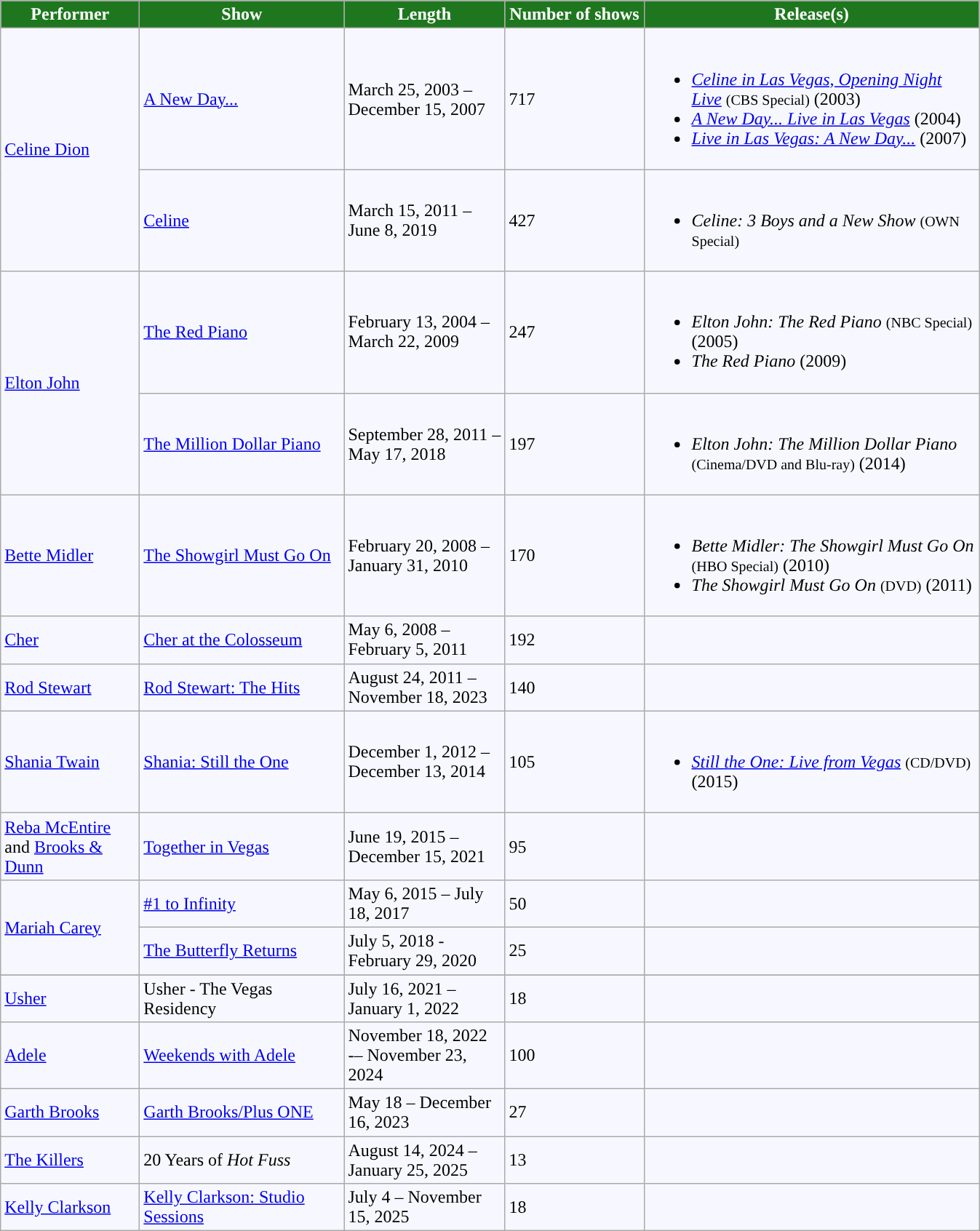<table class="wikitable" style="margin:left; border:#88a; background:#f7f8ff; padding:5px;">
<tr>
<th style="color: #ffffff; background-color: #1e771e" width=120px;>Performer</th>
<th style="color: #ffffff; background-color: #1e771e" width=180px;>Show</th>
<th style="color: #ffffff; background-color: #1e771e" width=140px;>Length</th>
<th style="color: #ffffff; background-color: #1e771e" width=120px;>Number of shows</th>
<th style="color: #ffffff; background-color: #1e771e" width=300px;>Release(s)</th>
</tr>
<tr>
<td rowspan="2"><a href='#'>Celine Dion</a></td>
<td><a href='#'>A New Day...</a></td>
<td>March 25, 2003 – December 15, 2007</td>
<td>717</td>
<td><br><ul><li><em><a href='#'>Celine in Las Vegas, Opening Night Live</a></em> <small>(CBS Special)</small> (2003)</li><li><em><a href='#'>A New Day... Live in Las Vegas</a></em> (2004)</li><li><em><a href='#'>Live in Las Vegas: A New Day...</a></em> (2007)</li></ul></td>
</tr>
<tr>
<td><a href='#'>Celine</a></td>
<td>March 15, 2011  – June 8, 2019</td>
<td>427</td>
<td><br><ul><li><em>Celine: 3 Boys and a New Show</em> <small>(OWN Special)</small></li></ul></td>
</tr>
<tr>
<td rowspan="2"><a href='#'>Elton John</a></td>
<td><a href='#'>The Red Piano</a></td>
<td>February 13, 2004 – March 22, 2009</td>
<td>247</td>
<td><br><ul><li><em>Elton John: The Red Piano</em> <small>(NBC Special)</small> (2005)</li><li><em>The Red Piano</em> (2009)</li></ul></td>
</tr>
<tr>
<td><a href='#'>The Million Dollar Piano</a></td>
<td>September 28, 2011 – May 17, 2018</td>
<td>197</td>
<td><br><ul><li><em>Elton John: The Million Dollar Piano</em> <small>(Cinema/DVD and Blu-ray)</small> (2014)</li></ul></td>
</tr>
<tr>
<td><a href='#'>Bette Midler</a></td>
<td><a href='#'>The Showgirl Must Go On</a></td>
<td>February 20, 2008 – January 31, 2010</td>
<td>170</td>
<td><br><ul><li><em>Bette Midler: The Showgirl Must Go On</em> <small>(HBO Special)</small> (2010)</li><li><em>The Showgirl Must Go On</em> <small>(DVD)</small> (2011)</li></ul></td>
</tr>
<tr>
<td><a href='#'>Cher</a></td>
<td><a href='#'>Cher at the Colosseum</a></td>
<td>May 6, 2008 – February 5, 2011</td>
<td>192</td>
<td></td>
</tr>
<tr>
<td><a href='#'>Rod Stewart</a></td>
<td><a href='#'>Rod Stewart: The Hits</a></td>
<td>August 24, 2011 – November 18, 2023</td>
<td>140</td>
<td></td>
</tr>
<tr>
<td><a href='#'>Shania Twain</a></td>
<td><a href='#'>Shania: Still the One</a></td>
<td>December 1, 2012 – December 13, 2014</td>
<td>105</td>
<td><br><ul><li><em><a href='#'>Still the One: Live from Vegas</a></em> <small>(CD/DVD)</small> (2015)</li></ul></td>
</tr>
<tr>
<td><a href='#'>Reba McEntire</a> and <a href='#'>Brooks & Dunn</a></td>
<td><a href='#'>Together in Vegas</a></td>
<td>June 19, 2015 – December 15, 2021</td>
<td>95</td>
<td></td>
</tr>
<tr>
<td rowspan="2"><a href='#'>Mariah Carey</a></td>
<td><a href='#'>#1 to Infinity</a></td>
<td>May 6, 2015 – July 18, 2017</td>
<td>50</td>
<td></td>
</tr>
<tr>
<td><a href='#'>The Butterfly Returns</a></td>
<td>July 5, 2018 - February 29, 2020</td>
<td>25</td>
<td></td>
</tr>
<tr>
</tr>
<tr>
<td><a href='#'>Usher</a></td>
<td>Usher - The Vegas Residency</td>
<td>July 16, 2021 – January 1, 2022</td>
<td>18</td>
<td></td>
</tr>
<tr>
<td><a href='#'>Adele</a></td>
<td><a href='#'>Weekends with Adele</a></td>
<td>November 18, 2022 -– November 23, 2024</td>
<td>100</td>
<td></td>
</tr>
<tr>
<td><a href='#'>Garth Brooks</a></td>
<td><a href='#'>Garth Brooks/Plus ONE</a></td>
<td>May 18 – December 16, 2023</td>
<td>27</td>
<td></td>
</tr>
<tr>
<td><a href='#'>The Killers</a></td>
<td>20 Years of <em>Hot Fuss</em></td>
<td>August 14, 2024 – January 25, 2025</td>
<td>13</td>
<td></td>
</tr>
<tr>
<td><a href='#'>Kelly Clarkson</a></td>
<td><a href='#'>Kelly Clarkson: Studio Sessions</a></td>
<td>July 4 – November 15, 2025</td>
<td>18</td>
<td></td>
</tr>
</table>
